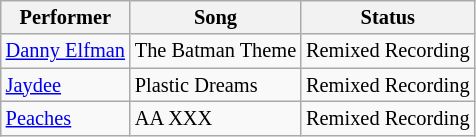<table class="wikitable" style="font-size:85%">
<tr>
<th>Performer</th>
<th>Song</th>
<th>Status</th>
</tr>
<tr>
<td> <a href='#'>Danny Elfman</a></td>
<td>The Batman Theme</td>
<td>Remixed Recording</td>
</tr>
<tr>
<td> <a href='#'>Jaydee</a></td>
<td>Plastic Dreams</td>
<td>Remixed Recording</td>
</tr>
<tr>
<td> <a href='#'>Peaches</a></td>
<td>AA XXX</td>
<td>Remixed Recording</td>
</tr>
</table>
